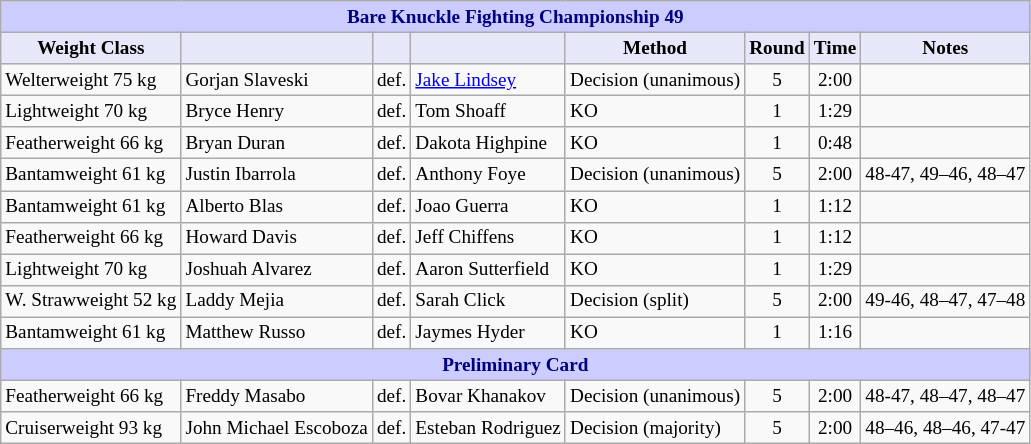<table class="wikitable" style="font-size: 80%;">
<tr>
<th colspan="8" style="background-color: #ccf; color: #000080; text-align: center;"><strong>Bare Knuckle Fighting Championship 49</strong></th>
</tr>
<tr>
<th colspan="1" style="background-color: #E6E8FA; color: #000000; text-align: center;">Weight Class</th>
<th colspan="1" style="background-color: #E6E8FA; color: #000000; text-align: center;"></th>
<th colspan="1" style="background-color: #E6E8FA; color: #000000; text-align: center;"></th>
<th colspan="1" style="background-color: #E6E8FA; color: #000000; text-align: center;"></th>
<th colspan="1" style="background-color: #E6E8FA; color: #000000; text-align: center;">Method</th>
<th colspan="1" style="background-color: #E6E8FA; color: #000000; text-align: center;">Round</th>
<th colspan="1" style="background-color: #E6E8FA; color: #000000; text-align: center;">Time</th>
<th colspan="1" style="background-color: #E6E8FA; color: #000000; text-align: center;">Notes</th>
</tr>
<tr>
<td>Welterweight 75 kg</td>
<td> Gorjan Slaveski</td>
<td align=center>def.</td>
<td> <a href='#'>Jake Lindsey</a></td>
<td>Decision (unanimous)</td>
<td align=center>5</td>
<td align=center>2:00</td>
<td></td>
</tr>
<tr>
<td>Lightweight 70 kg</td>
<td> Bryce Henry</td>
<td align=center>def.</td>
<td> Tom Shoaff</td>
<td>KO</td>
<td align=center>1</td>
<td align=center>1:29</td>
<td></td>
</tr>
<tr>
<td>Featherweight 66 kg</td>
<td> Bryan Duran</td>
<td align=center>def.</td>
<td> Dakota Highpine</td>
<td>KO</td>
<td align=center>1</td>
<td align=center>0:48</td>
<td></td>
</tr>
<tr>
<td>Bantamweight 61 kg</td>
<td> Justin Ibarrola</td>
<td align=center>def.</td>
<td> Anthony Foye</td>
<td>Decision (unanimous)</td>
<td align=center>5</td>
<td align=center>2:00</td>
<td>48-47, 49–46, 48–47</td>
</tr>
<tr>
<td>Bantamweight 61 kg</td>
<td> Alberto Blas</td>
<td align=center>def.</td>
<td> Joao Guerra</td>
<td>KO</td>
<td align=center>1</td>
<td align=center>1:12</td>
<td></td>
</tr>
<tr>
<td>Featherweight 66 kg</td>
<td> Howard Davis</td>
<td align=center>def.</td>
<td> Jeff Chiffens</td>
<td>KO</td>
<td align=center>1</td>
<td align=center>1:12</td>
<td></td>
</tr>
<tr>
<td>Lightweight 70 kg</td>
<td> Joshuah Alvarez</td>
<td align=center>def.</td>
<td> Aaron Sutterfield</td>
<td>KO</td>
<td align=center>1</td>
<td align=center>1:29</td>
<td></td>
</tr>
<tr>
<td>W. Strawweight 52 kg</td>
<td> Laddy Mejia</td>
<td align=center>def.</td>
<td> Sarah Click</td>
<td>Decision (split)</td>
<td align=center>5</td>
<td align=center>2:00</td>
<td>49-46, 48–47, 47–48</td>
</tr>
<tr>
<td>Bantamweight 61 kg</td>
<td> Matthew Russo</td>
<td align=center>def.</td>
<td> Jaymes Hyder</td>
<td>KO</td>
<td align=center>1</td>
<td align=center>1:16</td>
<td></td>
</tr>
<tr>
<th colspan="8" style="background-color: #ccf; color: #000080; text-align: center;"><strong>Preliminary Card</strong></th>
</tr>
<tr>
<td>Featherweight 66 kg</td>
<td> Freddy Masabo</td>
<td align=center>def.</td>
<td> Bovar Khanakov</td>
<td>Decision (unanimous)</td>
<td align=center>5</td>
<td align=center>2:00</td>
<td>48-47, 48–47, 48–47</td>
</tr>
<tr>
<td>Cruiserweight 93 kg</td>
<td> John Michael Escoboza</td>
<td align=center>def.</td>
<td> Esteban Rodriguez</td>
<td>Decision (majority)</td>
<td align=center>5</td>
<td align=center>2:00</td>
<td>48–46, 48–46, 47-47</td>
</tr>
</table>
